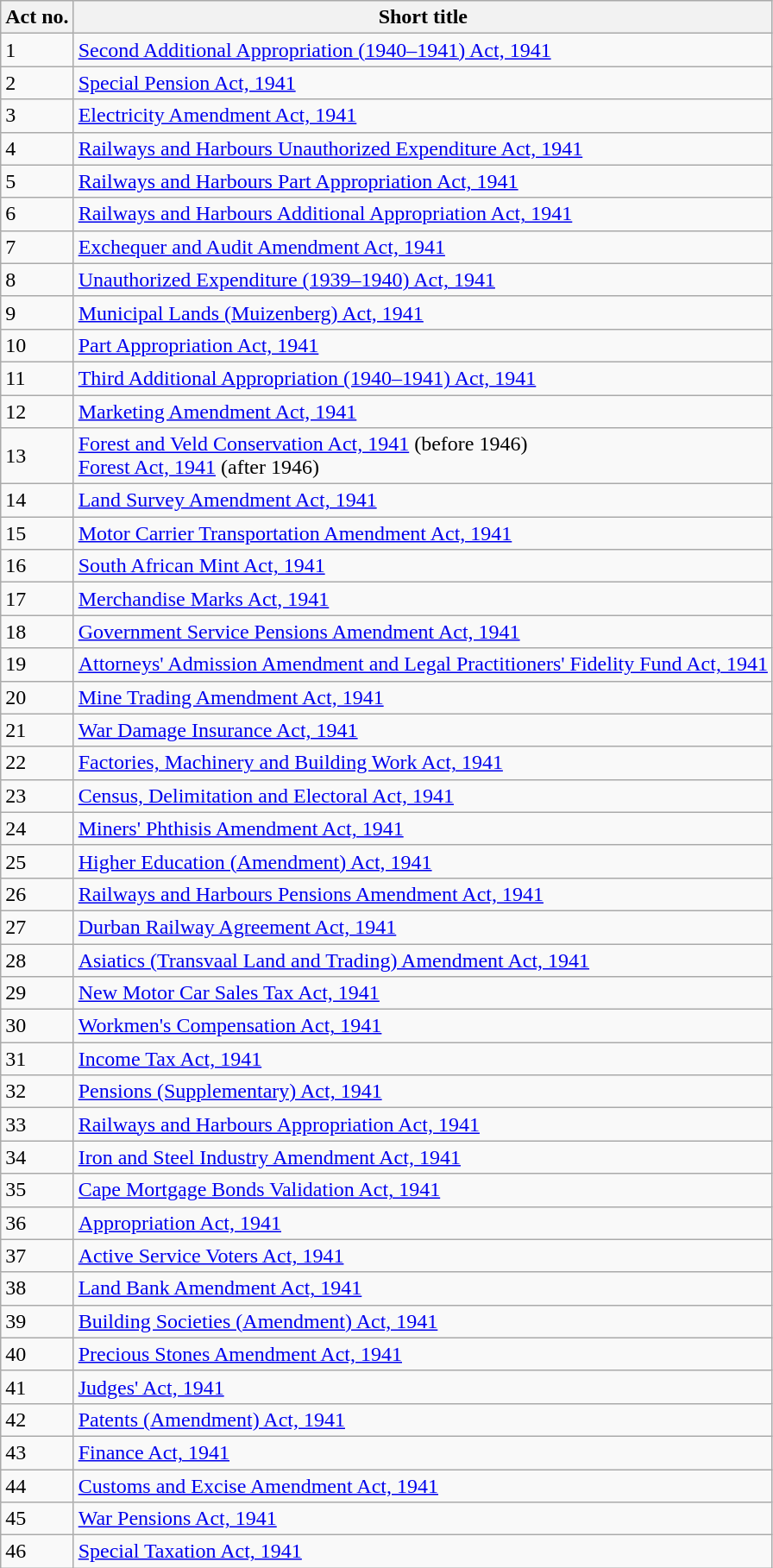<table class="wikitable sortable">
<tr>
<th>Act no.</th>
<th>Short title</th>
</tr>
<tr>
<td>1</td>
<td><a href='#'>Second Additional Appropriation (1940–1941) Act, 1941</a></td>
</tr>
<tr>
<td>2</td>
<td><a href='#'>Special Pension Act, 1941</a></td>
</tr>
<tr>
<td>3</td>
<td><a href='#'>Electricity Amendment Act, 1941</a></td>
</tr>
<tr>
<td>4</td>
<td><a href='#'>Railways and Harbours Unauthorized Expenditure Act, 1941</a></td>
</tr>
<tr>
<td>5</td>
<td><a href='#'>Railways and Harbours Part Appropriation Act, 1941</a></td>
</tr>
<tr>
<td>6</td>
<td><a href='#'>Railways and Harbours Additional Appropriation Act, 1941</a></td>
</tr>
<tr>
<td>7</td>
<td><a href='#'>Exchequer and Audit Amendment Act, 1941</a></td>
</tr>
<tr>
<td>8</td>
<td><a href='#'>Unauthorized Expenditure (1939–1940) Act, 1941</a></td>
</tr>
<tr>
<td>9</td>
<td><a href='#'>Municipal Lands (Muizenberg) Act, 1941</a></td>
</tr>
<tr>
<td>10</td>
<td><a href='#'>Part Appropriation Act, 1941</a></td>
</tr>
<tr>
<td>11</td>
<td><a href='#'>Third Additional Appropriation (1940–1941) Act, 1941</a></td>
</tr>
<tr>
<td>12</td>
<td><a href='#'>Marketing Amendment Act, 1941</a></td>
</tr>
<tr>
<td>13</td>
<td><a href='#'>Forest and Veld Conservation Act, 1941</a> (before 1946) <br><a href='#'>Forest Act, 1941</a> (after 1946)</td>
</tr>
<tr>
<td>14</td>
<td><a href='#'>Land Survey Amendment Act, 1941</a></td>
</tr>
<tr>
<td>15</td>
<td><a href='#'>Motor Carrier Transportation Amendment Act, 1941</a></td>
</tr>
<tr>
<td>16</td>
<td><a href='#'>South African Mint Act, 1941</a></td>
</tr>
<tr>
<td>17</td>
<td><a href='#'>Merchandise Marks Act, 1941</a></td>
</tr>
<tr>
<td>18</td>
<td><a href='#'>Government Service Pensions Amendment Act, 1941</a></td>
</tr>
<tr>
<td>19</td>
<td><a href='#'>Attorneys' Admission Amendment and Legal Practitioners' Fidelity Fund Act, 1941</a></td>
</tr>
<tr>
<td>20</td>
<td><a href='#'>Mine Trading Amendment Act, 1941</a></td>
</tr>
<tr>
<td>21</td>
<td><a href='#'>War Damage Insurance Act, 1941</a></td>
</tr>
<tr>
<td>22</td>
<td><a href='#'>Factories, Machinery and Building Work Act, 1941</a></td>
</tr>
<tr>
<td>23</td>
<td><a href='#'>Census, Delimitation and Electoral Act, 1941</a></td>
</tr>
<tr>
<td>24</td>
<td><a href='#'>Miners' Phthisis Amendment Act, 1941</a></td>
</tr>
<tr>
<td>25</td>
<td><a href='#'>Higher Education (Amendment) Act, 1941</a></td>
</tr>
<tr>
<td>26</td>
<td><a href='#'>Railways and Harbours Pensions Amendment Act, 1941</a></td>
</tr>
<tr>
<td>27</td>
<td><a href='#'>Durban Railway Agreement Act, 1941</a></td>
</tr>
<tr>
<td>28</td>
<td><a href='#'>Asiatics (Transvaal Land and Trading) Amendment Act, 1941</a></td>
</tr>
<tr>
<td>29</td>
<td><a href='#'>New Motor Car Sales Tax Act, 1941</a></td>
</tr>
<tr>
<td>30</td>
<td><a href='#'>Workmen's Compensation Act, 1941</a></td>
</tr>
<tr>
<td>31</td>
<td><a href='#'>Income Tax Act, 1941</a></td>
</tr>
<tr>
<td>32</td>
<td><a href='#'>Pensions (Supplementary) Act, 1941</a></td>
</tr>
<tr>
<td>33</td>
<td><a href='#'>Railways and Harbours Appropriation Act, 1941</a></td>
</tr>
<tr>
<td>34</td>
<td><a href='#'>Iron and Steel Industry Amendment Act, 1941</a></td>
</tr>
<tr>
<td>35</td>
<td><a href='#'>Cape Mortgage Bonds Validation Act, 1941</a></td>
</tr>
<tr>
<td>36</td>
<td><a href='#'>Appropriation Act, 1941</a></td>
</tr>
<tr>
<td>37</td>
<td><a href='#'>Active Service Voters Act, 1941</a></td>
</tr>
<tr>
<td>38</td>
<td><a href='#'>Land Bank Amendment Act, 1941</a></td>
</tr>
<tr>
<td>39</td>
<td><a href='#'>Building Societies (Amendment) Act, 1941</a></td>
</tr>
<tr>
<td>40</td>
<td><a href='#'>Precious Stones Amendment Act, 1941</a></td>
</tr>
<tr>
<td>41</td>
<td><a href='#'>Judges' Act, 1941</a></td>
</tr>
<tr>
<td>42</td>
<td><a href='#'>Patents (Amendment) Act, 1941</a></td>
</tr>
<tr>
<td>43</td>
<td><a href='#'>Finance Act, 1941</a></td>
</tr>
<tr>
<td>44</td>
<td><a href='#'>Customs and Excise Amendment Act, 1941</a></td>
</tr>
<tr>
<td>45</td>
<td><a href='#'>War Pensions Act, 1941</a></td>
</tr>
<tr>
<td>46</td>
<td><a href='#'>Special Taxation Act, 1941</a></td>
</tr>
</table>
